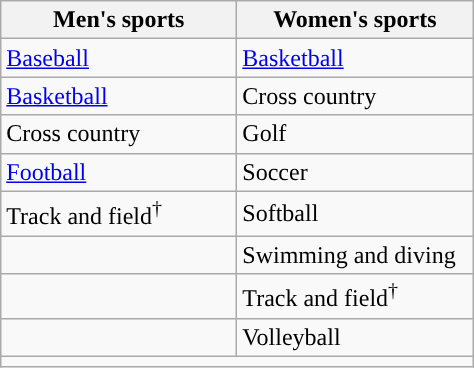<table class="wikitable"; style= "text-align: ">
<tr>
<th width=150px>Men's sports</th>
<th width=150px>Women's sports</th>
</tr>
<tr>
<td><a href='#'>Baseball</a></td>
<td><a href='#'>Basketball</a></td>
</tr>
<tr>
<td><a href='#'>Basketball</a></td>
<td>Cross country</td>
</tr>
<tr>
<td>Cross country</td>
<td>Golf</td>
</tr>
<tr>
<td><a href='#'>Football</a></td>
<td>Soccer</td>
</tr>
<tr>
<td>Track and field<sup>†</sup></td>
<td>Softball</td>
</tr>
<tr>
<td></td>
<td>Swimming and diving</td>
</tr>
<tr>
<td></td>
<td>Track and field<sup>†</sup></td>
</tr>
<tr>
<td></td>
<td>Volleyball</td>
</tr>
<tr>
<td colspan="2"></td>
</tr>
</table>
